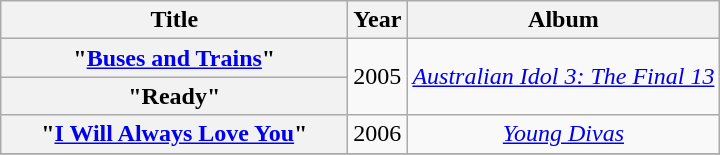<table class="wikitable plainrowheaders" style="text-align:center;">
<tr>
<th scope="col" style="width:14em;">Title</th>
<th scope="col">Year</th>
<th scope="col">Album</th>
</tr>
<tr>
<th scope="row">"<a href='#'>Buses and Trains</a>"</th>
<td rowspan="2">2005</td>
<td rowspan="2"><em><a href='#'>Australian Idol 3: The Final 13</a></em></td>
</tr>
<tr>
<th scope="row">"Ready"</th>
</tr>
<tr>
<th scope="row">"<a href='#'>I Will Always Love You</a>"</th>
<td>2006</td>
<td><em><a href='#'>Young Divas</a></em></td>
</tr>
<tr>
</tr>
</table>
